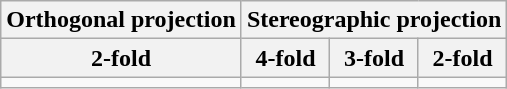<table class=wikitable>
<tr>
<th>Orthogonal projection</th>
<th colspan=3>Stereographic projection</th>
</tr>
<tr>
<th>2-fold</th>
<th>4-fold</th>
<th>3-fold</th>
<th>2-fold</th>
</tr>
<tr>
<td></td>
<td></td>
<td></td>
<td></td>
</tr>
</table>
